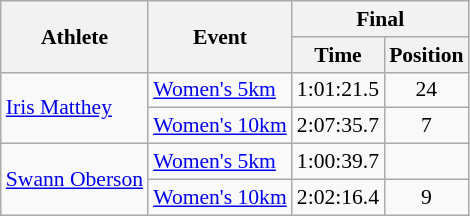<table class="wikitable" border="1" style="font-size:90%">
<tr>
<th rowspan=2>Athlete</th>
<th rowspan=2>Event</th>
<th colspan=2>Final</th>
</tr>
<tr>
<th>Time</th>
<th>Position</th>
</tr>
<tr>
<td rowspan=2><a href='#'>Iris Matthey</a></td>
<td><a href='#'>Women's 5km</a></td>
<td align=center>1:01:21.5</td>
<td align=center>24</td>
</tr>
<tr>
<td><a href='#'>Women's 10km</a></td>
<td align=center>2:07:35.7</td>
<td align=center>7</td>
</tr>
<tr>
<td rowspan=2><a href='#'>Swann Oberson</a></td>
<td><a href='#'>Women's 5km</a></td>
<td align=center>1:00:39.7</td>
<td align=center></td>
</tr>
<tr>
<td><a href='#'>Women's 10km</a></td>
<td align=center>2:02:16.4</td>
<td align=center>9</td>
</tr>
</table>
